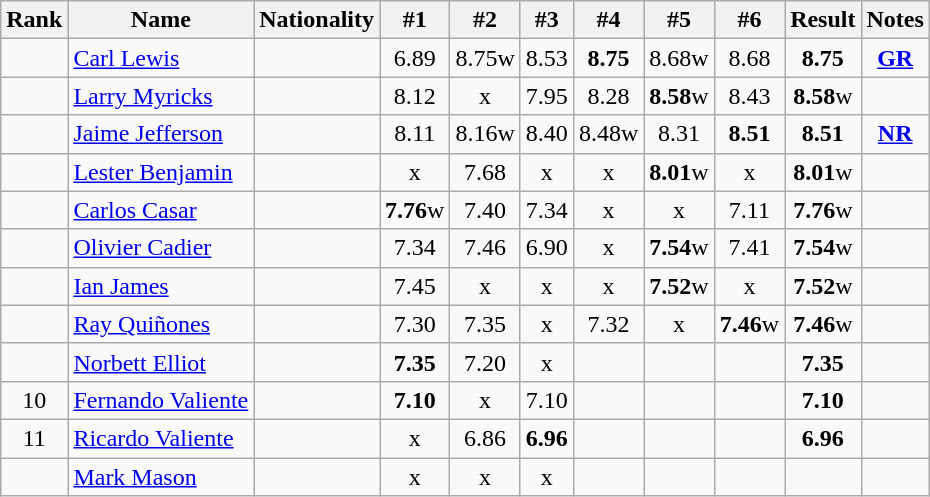<table class="wikitable sortable" style="text-align:center">
<tr>
<th>Rank</th>
<th>Name</th>
<th>Nationality</th>
<th>#1</th>
<th>#2</th>
<th>#3</th>
<th>#4</th>
<th>#5</th>
<th>#6</th>
<th>Result</th>
<th>Notes</th>
</tr>
<tr>
<td></td>
<td align=left><a href='#'>Carl Lewis</a></td>
<td align=left></td>
<td>6.89</td>
<td>8.75w</td>
<td>8.53</td>
<td><strong>8.75</strong></td>
<td>8.68w</td>
<td>8.68</td>
<td><strong>8.75</strong></td>
<td><strong><a href='#'>GR</a></strong></td>
</tr>
<tr>
<td></td>
<td align=left><a href='#'>Larry Myricks</a></td>
<td align=left></td>
<td>8.12</td>
<td>x</td>
<td>7.95</td>
<td>8.28</td>
<td><strong>8.58</strong>w</td>
<td>8.43</td>
<td><strong>8.58</strong>w</td>
<td></td>
</tr>
<tr>
<td></td>
<td align=left><a href='#'>Jaime Jefferson</a></td>
<td align=left></td>
<td>8.11</td>
<td>8.16w</td>
<td>8.40</td>
<td>8.48w</td>
<td>8.31</td>
<td><strong>8.51</strong></td>
<td><strong>8.51</strong></td>
<td><strong><a href='#'>NR</a></strong></td>
</tr>
<tr>
<td></td>
<td align=left><a href='#'>Lester Benjamin</a></td>
<td align=left></td>
<td>x</td>
<td>7.68</td>
<td>x</td>
<td>x</td>
<td><strong>8.01</strong>w</td>
<td>x</td>
<td><strong>8.01</strong>w</td>
<td></td>
</tr>
<tr>
<td></td>
<td align=left><a href='#'>Carlos Casar</a></td>
<td align=left></td>
<td><strong>7.76</strong>w</td>
<td>7.40</td>
<td>7.34</td>
<td>x</td>
<td>x</td>
<td>7.11</td>
<td><strong>7.76</strong>w</td>
<td></td>
</tr>
<tr>
<td></td>
<td align=left><a href='#'>Olivier Cadier</a></td>
<td align=left></td>
<td>7.34</td>
<td>7.46</td>
<td>6.90</td>
<td>x</td>
<td><strong>7.54</strong>w</td>
<td>7.41</td>
<td><strong>7.54</strong>w</td>
<td></td>
</tr>
<tr>
<td></td>
<td align=left><a href='#'>Ian James</a></td>
<td align=left></td>
<td>7.45</td>
<td>x</td>
<td>x</td>
<td>x</td>
<td><strong>7.52</strong>w</td>
<td>x</td>
<td><strong>7.52</strong>w</td>
<td></td>
</tr>
<tr>
<td></td>
<td align=left><a href='#'>Ray Quiñones</a></td>
<td align=left></td>
<td>7.30</td>
<td>7.35</td>
<td>x</td>
<td>7.32</td>
<td>x</td>
<td><strong>7.46</strong>w</td>
<td><strong>7.46</strong>w</td>
<td></td>
</tr>
<tr>
<td></td>
<td align=left><a href='#'>Norbett Elliot</a></td>
<td align=left></td>
<td><strong>7.35</strong></td>
<td>7.20</td>
<td>x</td>
<td></td>
<td></td>
<td></td>
<td><strong>7.35</strong></td>
<td></td>
</tr>
<tr>
<td>10</td>
<td align=left><a href='#'>Fernando Valiente</a></td>
<td align=left></td>
<td><strong>7.10</strong></td>
<td>x</td>
<td>7.10</td>
<td></td>
<td></td>
<td></td>
<td><strong>7.10</strong></td>
<td></td>
</tr>
<tr>
<td>11</td>
<td align=left><a href='#'>Ricardo Valiente</a></td>
<td align=left></td>
<td>x</td>
<td>6.86</td>
<td><strong>6.96</strong></td>
<td></td>
<td></td>
<td></td>
<td><strong>6.96</strong></td>
<td></td>
</tr>
<tr>
<td></td>
<td align=left><a href='#'>Mark Mason</a></td>
<td align=left></td>
<td>x</td>
<td>x</td>
<td>x</td>
<td></td>
<td></td>
<td></td>
<td><strong></strong></td>
<td></td>
</tr>
</table>
